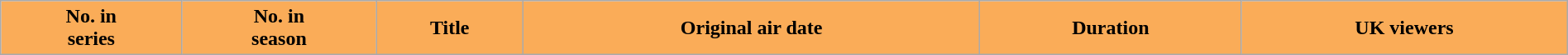<table class="wikitable plainrowheaders" style="width:100%">
<tr style="color:black">
<th style="background:#FAAC58;">No. in<br>series</th>
<th style="background:#FAAC58;">No. in<br>season</th>
<th style="background:#FAAC58;">Title</th>
<th style="background:#FAAC58;">Original air date</th>
<th style="background:#FAAC58;">Duration</th>
<th style="background:#FAAC58;">UK viewers<br>








</th>
</tr>
</table>
